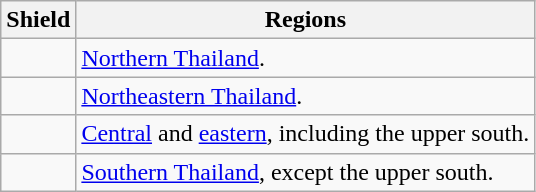<table class="wikitable">
<tr>
<th>Shield</th>
<th>Regions</th>
</tr>
<tr>
<td></td>
<td><a href='#'>Northern Thailand</a>.</td>
</tr>
<tr>
<td></td>
<td><a href='#'>Northeastern Thailand</a>.</td>
</tr>
<tr>
<td></td>
<td><a href='#'>Central</a> and <a href='#'>eastern</a>, including the upper south.</td>
</tr>
<tr>
<td></td>
<td><a href='#'>Southern Thailand</a>, except the upper south.</td>
</tr>
</table>
